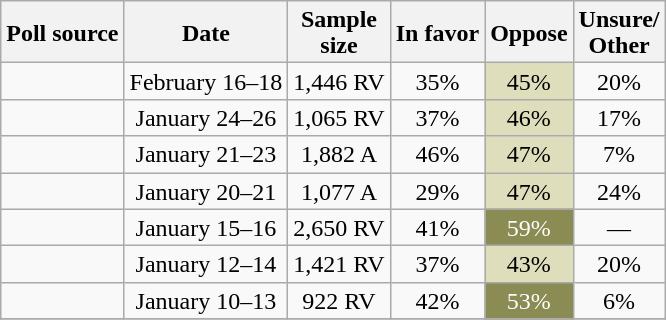<table class="wikitable sortable collapsible" style="text-align:center;line-height:17px">
<tr>
<th>Poll source</th>
<th>Date</th>
<th>Sample<br>size</th>
<th>In favor</th>
<th>Oppose</th>
<th>Unsure/<br>Other</th>
</tr>
<tr>
<td></td>
<td>February 16–18</td>
<td>1,446 RV</td>
<td>35%</td>
<td style="background:#DEDEBD;">45%</td>
<td>20%</td>
</tr>
<tr>
<td></td>
<td>January 24–26</td>
<td>1,065 RV</td>
<td>37%</td>
<td style="background:#DEDEBD;">46%</td>
<td>17%</td>
</tr>
<tr>
<td></td>
<td>January 21–23</td>
<td>1,882 A</td>
<td>46%</td>
<td style="background:#DEDEBD;">47%</td>
<td>7%</td>
</tr>
<tr>
<td></td>
<td>January 20–21</td>
<td>1,077 A</td>
<td>29%</td>
<td style="background:#DEDEBD;">47%</td>
<td>24%</td>
</tr>
<tr>
<td></td>
<td>January 15–16</td>
<td>2,650 RV</td>
<td>41%</td>
<td style="background:#8B8B54; color: white">59%</td>
<td>—</td>
</tr>
<tr>
<td></td>
<td>January 12–14</td>
<td>1,421	RV</td>
<td>37%</td>
<td style="background:#DEDEBD;">43%</td>
<td>20%</td>
</tr>
<tr>
<td></td>
<td>January 10–13</td>
<td>922 RV</td>
<td>42%</td>
<td style="background:#8B8B54; color: white">53%</td>
<td>6%</td>
</tr>
<tr>
</tr>
</table>
